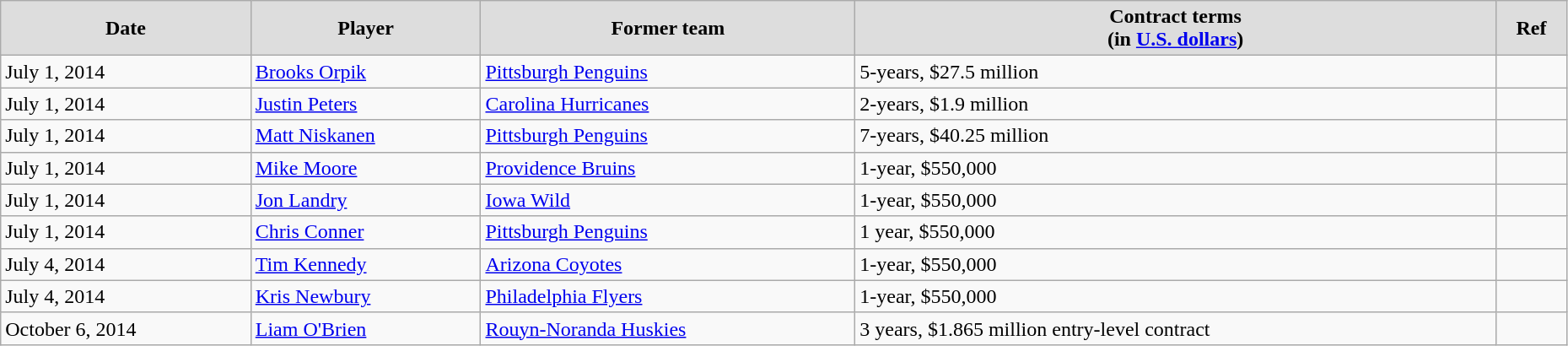<table class="wikitable" width=98%>
<tr align="center" bgcolor="#dddddd">
<td><strong>Date</strong></td>
<td><strong>Player</strong></td>
<td><strong>Former team</strong></td>
<td><strong>Contract terms</strong><br><strong>(in <a href='#'>U.S. dollars</a>)</strong></td>
<td><strong>Ref</strong></td>
</tr>
<tr>
<td>July 1, 2014</td>
<td><a href='#'>Brooks Orpik</a></td>
<td><a href='#'>Pittsburgh Penguins</a></td>
<td>5-years, $27.5 million</td>
<td></td>
</tr>
<tr>
<td>July 1, 2014</td>
<td><a href='#'>Justin Peters</a></td>
<td><a href='#'>Carolina Hurricanes</a></td>
<td>2-years, $1.9 million</td>
<td></td>
</tr>
<tr>
<td>July 1, 2014</td>
<td><a href='#'>Matt Niskanen</a></td>
<td><a href='#'>Pittsburgh Penguins</a></td>
<td>7-years, $40.25 million</td>
<td></td>
</tr>
<tr>
<td>July 1, 2014</td>
<td><a href='#'>Mike Moore</a></td>
<td><a href='#'>Providence Bruins</a></td>
<td>1-year, $550,000</td>
<td></td>
</tr>
<tr>
<td>July 1, 2014</td>
<td><a href='#'>Jon Landry</a></td>
<td><a href='#'>Iowa Wild</a></td>
<td>1-year, $550,000</td>
<td></td>
</tr>
<tr>
<td>July 1, 2014</td>
<td><a href='#'>Chris Conner</a></td>
<td><a href='#'>Pittsburgh Penguins</a></td>
<td>1 year, $550,000</td>
<td></td>
</tr>
<tr>
<td>July 4, 2014</td>
<td><a href='#'>Tim Kennedy</a></td>
<td><a href='#'>Arizona Coyotes</a></td>
<td>1-year, $550,000</td>
<td></td>
</tr>
<tr>
<td>July 4, 2014</td>
<td><a href='#'>Kris Newbury</a></td>
<td><a href='#'>Philadelphia Flyers</a></td>
<td>1-year, $550,000</td>
<td></td>
</tr>
<tr>
<td>October 6, 2014</td>
<td><a href='#'>Liam O'Brien</a></td>
<td><a href='#'>Rouyn-Noranda Huskies</a></td>
<td>3 years, $1.865 million entry-level contract</td>
<td></td>
</tr>
</table>
